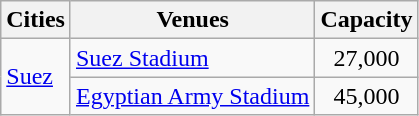<table class="wikitable">
<tr>
<th>Cities</th>
<th>Venues</th>
<th>Capacity</th>
</tr>
<tr>
<td rowspan=2><a href='#'>Suez</a></td>
<td><a href='#'>Suez Stadium</a></td>
<td align="center">27,000</td>
</tr>
<tr>
<td><a href='#'>Egyptian Army Stadium</a></td>
<td align="center">45,000</td>
</tr>
</table>
